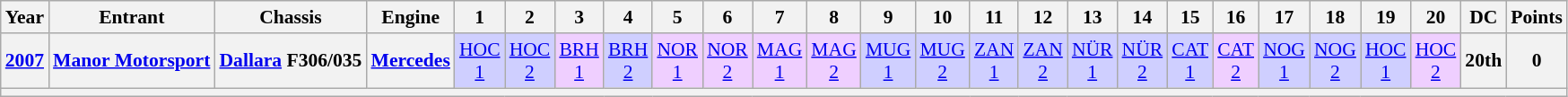<table class="wikitable" style="text-align:center; font-size:90%">
<tr>
<th>Year</th>
<th>Entrant</th>
<th>Chassis</th>
<th>Engine</th>
<th>1</th>
<th>2</th>
<th>3</th>
<th>4</th>
<th>5</th>
<th>6</th>
<th>7</th>
<th>8</th>
<th>9</th>
<th>10</th>
<th>11</th>
<th>12</th>
<th>13</th>
<th>14</th>
<th>15</th>
<th>16</th>
<th>17</th>
<th>18</th>
<th>19</th>
<th>20</th>
<th>DC</th>
<th>Points</th>
</tr>
<tr>
<th><a href='#'>2007</a></th>
<th><a href='#'>Manor Motorsport</a></th>
<th><a href='#'>Dallara</a> F306/035</th>
<th><a href='#'>Mercedes</a></th>
<td style="background:#cfcfff;"><a href='#'>HOC<br>1</a><br></td>
<td style="background:#cfcfff;"><a href='#'>HOC<br>2</a><br></td>
<td style="background:#efcfff;"><a href='#'>BRH<br>1</a><br></td>
<td style="background:#cfcfff;"><a href='#'>BRH<br>2</a><br></td>
<td style="background:#efcfff;"><a href='#'>NOR<br>1</a><br></td>
<td style="background:#efcfff;"><a href='#'>NOR<br>2</a><br></td>
<td style="background:#efcfff;"><a href='#'>MAG<br>1</a><br></td>
<td style="background:#efcfff;"><a href='#'>MAG<br>2</a><br></td>
<td style="background:#cfcfff;"><a href='#'>MUG<br>1</a><br></td>
<td style="background:#cfcfff;"><a href='#'>MUG<br>2</a><br></td>
<td style="background:#cfcfff;"><a href='#'>ZAN<br>1</a><br></td>
<td style="background:#cfcfff;"><a href='#'>ZAN<br>2</a><br></td>
<td style="background:#cfcfff;"><a href='#'>NÜR<br>1</a><br></td>
<td style="background:#cfcfff;"><a href='#'>NÜR<br>2</a><br></td>
<td style="background:#cfcfff;"><a href='#'>CAT<br>1</a><br></td>
<td style="background:#efcfff;"><a href='#'>CAT<br>2</a><br></td>
<td style="background:#cfcfff;"><a href='#'>NOG<br>1</a><br></td>
<td style="background:#cfcfff;"><a href='#'>NOG<br>2</a><br></td>
<td style="background:#cfcfff;"><a href='#'>HOC<br>1</a><br></td>
<td style="background:#efcfff;"><a href='#'>HOC<br>2</a><br></td>
<th>20th</th>
<th>0</th>
</tr>
<tr>
<th colspan="26"></th>
</tr>
</table>
